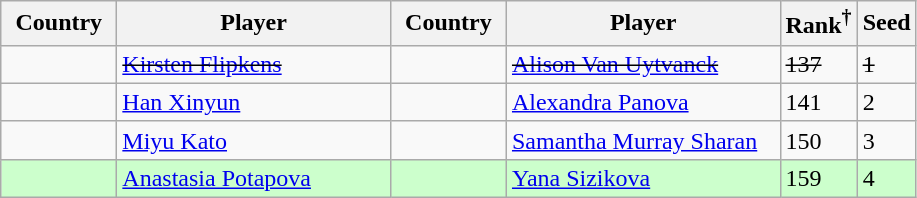<table class="sortable wikitable">
<tr>
<th width="70">Country</th>
<th width="175">Player</th>
<th width="70">Country</th>
<th width="175">Player</th>
<th>Rank<sup>†</sup></th>
<th>Seed</th>
</tr>
<tr>
<td><s></s></td>
<td><s><a href='#'>Kirsten Flipkens</a></s></td>
<td><s></s></td>
<td><s><a href='#'>Alison Van Uytvanck</a></s></td>
<td><s>137</s></td>
<td><s>1</s></td>
</tr>
<tr>
<td></td>
<td><a href='#'>Han Xinyun</a></td>
<td></td>
<td><a href='#'>Alexandra Panova</a></td>
<td>141</td>
<td>2</td>
</tr>
<tr>
<td></td>
<td><a href='#'>Miyu Kato</a></td>
<td></td>
<td><a href='#'>Samantha Murray Sharan</a></td>
<td>150</td>
<td>3</td>
</tr>
<tr style="background:#cfc;">
<td></td>
<td><a href='#'>Anastasia Potapova</a></td>
<td></td>
<td><a href='#'>Yana Sizikova</a></td>
<td>159</td>
<td>4</td>
</tr>
</table>
